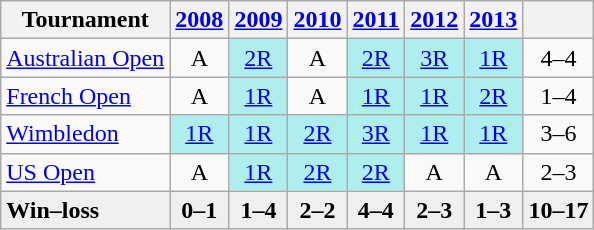<table class=wikitable style=text-align:center>
<tr>
<th>Tournament</th>
<th><a href='#'>2008</a></th>
<th><a href='#'>2009</a></th>
<th><a href='#'>2010</a></th>
<th><a href='#'>2011</a></th>
<th><a href='#'>2012</a></th>
<th><a href='#'>2013</a></th>
<th></th>
</tr>
<tr>
<td align=left><a href='#'>Australian Open</a></td>
<td>A</td>
<td bgcolor=afeeee><a href='#'>2R</a></td>
<td>A</td>
<td bgcolor=afeeee><a href='#'>2R</a></td>
<td bgcolor=afeeee><a href='#'>3R</a></td>
<td bgcolor=afeeee><a href='#'>1R</a></td>
<td>4–4</td>
</tr>
<tr>
<td align=left><a href='#'>French Open</a></td>
<td>A</td>
<td bgcolor=afeeee><a href='#'>1R</a></td>
<td>A</td>
<td bgcolor=afeeee><a href='#'>1R</a></td>
<td bgcolor=afeeee><a href='#'>1R</a></td>
<td bgcolor=afeeee><a href='#'>2R</a></td>
<td>1–4</td>
</tr>
<tr>
<td align=left><a href='#'>Wimbledon</a></td>
<td bgcolor=afeeee><a href='#'>1R</a></td>
<td bgcolor=afeeee><a href='#'>1R</a></td>
<td bgcolor=afeeee><a href='#'>2R</a></td>
<td bgcolor=afeeee><a href='#'>3R</a></td>
<td bgcolor=afeeee><a href='#'>1R</a></td>
<td bgcolor=afeeee><a href='#'>1R</a></td>
<td>3–6</td>
</tr>
<tr>
<td align=left><a href='#'>US Open</a></td>
<td>A</td>
<td bgcolor=afeeee><a href='#'>1R</a></td>
<td bgcolor=afeeee><a href='#'>2R</a></td>
<td bgcolor=afeeee><a href='#'>2R</a></td>
<td>A</td>
<td>A</td>
<td>2–3</td>
</tr>
<tr style=background:#efefef;font-weight:bold>
<td style="text-align:left">Win–loss</td>
<td>0–1</td>
<td>1–4</td>
<td>2–2</td>
<td>4–4</td>
<td>2–3</td>
<td>1–3</td>
<td>10–17</td>
</tr>
</table>
